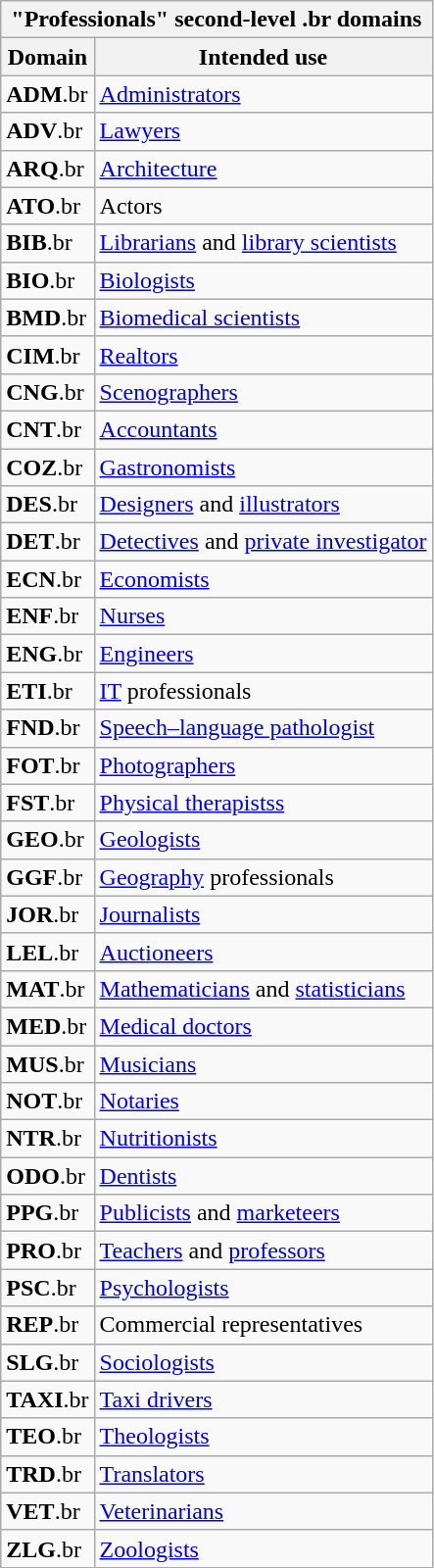<table class="wikitable mw-collapsible" border="1">
<tr>
<th colspan="2">"Professionals" second-level .br domains</th>
</tr>
<tr>
<th>Domain</th>
<th>Intended use</th>
</tr>
<tr>
<td><strong>ADM</strong>.br</td>
<td><a href='#'>Administrators</a></td>
</tr>
<tr>
<td><strong>ADV</strong>.br</td>
<td><a href='#'>Lawyers</a></td>
</tr>
<tr>
<td><strong>ARQ</strong>.br</td>
<td><a href='#'>Architecture</a></td>
</tr>
<tr>
<td><strong>ATO</strong>.br</td>
<td>Actors</td>
</tr>
<tr>
<td><strong>BIB</strong>.br</td>
<td><a href='#'>Librarians</a> and <a href='#'>library scientists</a></td>
</tr>
<tr>
<td><strong>BIO</strong>.br</td>
<td><a href='#'>Biologists</a></td>
</tr>
<tr>
<td><strong>BMD</strong>.br</td>
<td><a href='#'>Biomedical scientists</a></td>
</tr>
<tr>
<td><strong>CIM</strong>.br</td>
<td><a href='#'>Realtors</a></td>
</tr>
<tr>
<td><strong>CNG</strong>.br</td>
<td><a href='#'>Scenographers</a></td>
</tr>
<tr>
<td><strong>CNT</strong>.br</td>
<td><a href='#'>Accountants</a></td>
</tr>
<tr>
<td><strong>COZ</strong>.br</td>
<td><a href='#'>Gastronomists</a></td>
</tr>
<tr>
<td><strong>DES</strong>.br</td>
<td><a href='#'>Designers</a> and <a href='#'>illustrators</a></td>
</tr>
<tr>
<td><strong>DET</strong>.br</td>
<td><a href='#'>Detectives</a> and <a href='#'>private investigator</a></td>
</tr>
<tr>
<td><strong>ECN</strong>.br</td>
<td><a href='#'>Economists</a></td>
</tr>
<tr>
<td><strong>ENF</strong>.br</td>
<td><a href='#'>Nurses</a></td>
</tr>
<tr>
<td><strong>ENG</strong>.br</td>
<td><a href='#'>Engineers</a></td>
</tr>
<tr>
<td><strong>ETI</strong>.br</td>
<td><a href='#'>IT</a> professionals</td>
</tr>
<tr>
<td><strong>FND</strong>.br</td>
<td><a href='#'>Speech–language pathologist</a></td>
</tr>
<tr>
<td><strong>FOT</strong>.br</td>
<td><a href='#'>Photographers</a></td>
</tr>
<tr>
<td><strong>FST</strong>.br</td>
<td><a href='#'>Physical therapistss</a></td>
</tr>
<tr>
<td><strong>GEO</strong>.br</td>
<td><a href='#'>Geologists</a></td>
</tr>
<tr>
<td><strong>GGF</strong>.br</td>
<td><a href='#'>Geography</a> professionals</td>
</tr>
<tr>
<td><strong>JOR</strong>.br</td>
<td><a href='#'>Journalists</a></td>
</tr>
<tr>
<td><strong>LEL</strong>.br</td>
<td><a href='#'>Auctioneers</a></td>
</tr>
<tr>
<td><strong>MAT</strong>.br</td>
<td><a href='#'>Mathematicians</a> and <a href='#'>statisticians</a></td>
</tr>
<tr>
<td><strong>MED</strong>.br</td>
<td><a href='#'>Medical doctors</a></td>
</tr>
<tr>
<td><strong>MUS</strong>.br</td>
<td><a href='#'>Musicians</a></td>
</tr>
<tr>
<td><strong>NOT</strong>.br</td>
<td><a href='#'>Notaries</a></td>
</tr>
<tr>
<td><strong>NTR</strong>.br</td>
<td><a href='#'>Nutritionists</a></td>
</tr>
<tr>
<td><strong>ODO</strong>.br</td>
<td><a href='#'>Dentists</a></td>
</tr>
<tr>
<td><strong>PPG</strong>.br</td>
<td><a href='#'>Publicists</a> and <a href='#'>marketeers</a></td>
</tr>
<tr>
<td><strong>PRO</strong>.br</td>
<td><a href='#'>Teachers</a> and <a href='#'>professors</a></td>
</tr>
<tr>
<td><strong>PSC</strong>.br</td>
<td><a href='#'>Psychologists</a></td>
</tr>
<tr>
<td><strong>REP</strong>.br</td>
<td>Commercial representatives</td>
</tr>
<tr>
<td><strong>SLG</strong>.br</td>
<td><a href='#'>Sociologists</a></td>
</tr>
<tr>
<td><strong>TAXI</strong>.br</td>
<td><a href='#'>Taxi drivers</a></td>
</tr>
<tr>
<td><strong>TEO</strong>.br</td>
<td><a href='#'>Theologists</a></td>
</tr>
<tr>
<td><strong>TRD</strong>.br</td>
<td><a href='#'>Translators</a></td>
</tr>
<tr>
<td><strong>VET</strong>.br</td>
<td><a href='#'>Veterinarians</a></td>
</tr>
<tr>
<td><strong>ZLG</strong>.br</td>
<td><a href='#'>Zoologists</a></td>
</tr>
</table>
